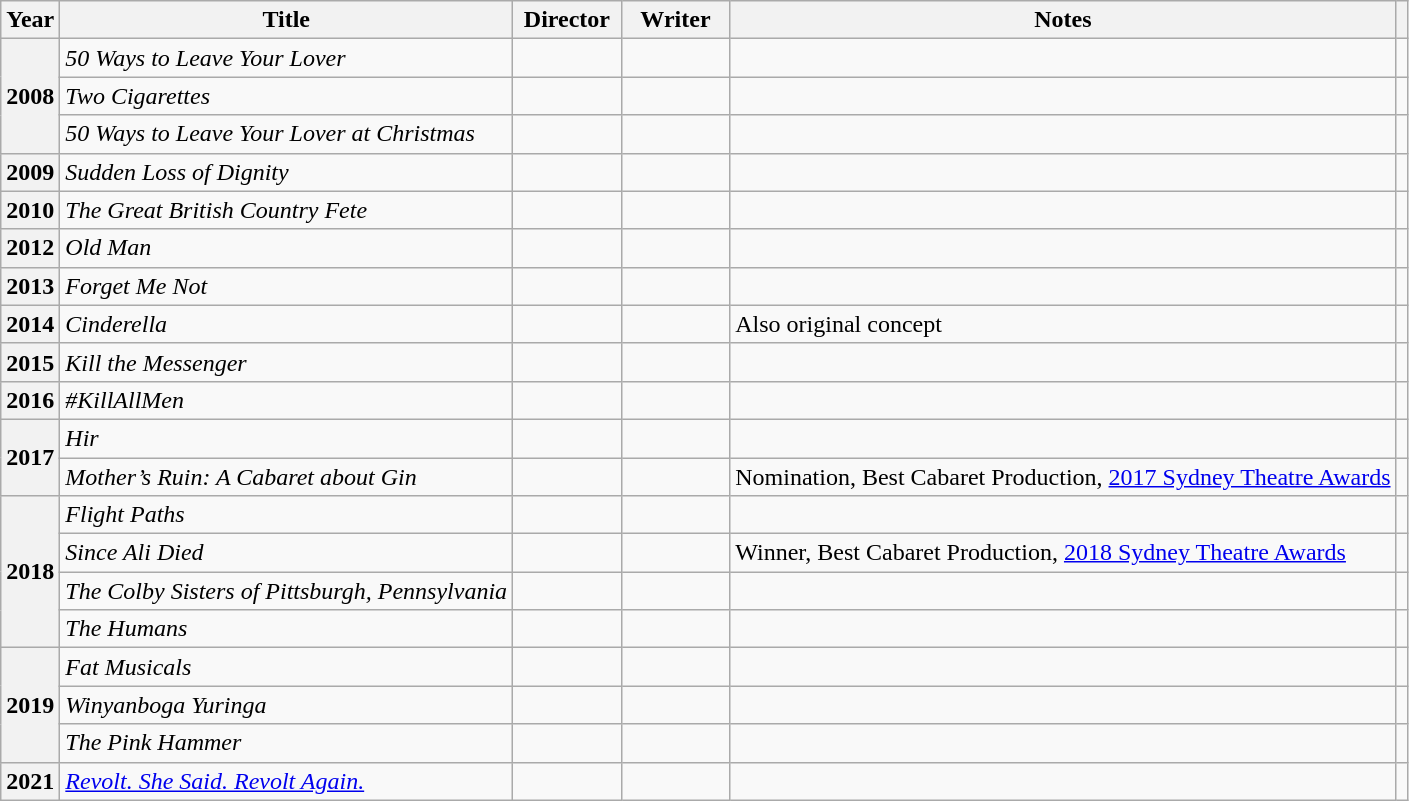<table class="wikitable plainrowheaders sortable">
<tr>
<th scope="col">Year</th>
<th scope="col">Title</th>
<th scope="col" width=65>Director</th>
<th scope="col" width=65>Writer</th>
<th scope="col" class="unsortable">Notes</th>
<th scope="col" class="unsortable"></th>
</tr>
<tr>
<th scope="row" rowspan="3">2008</th>
<td><em>50 Ways to Leave Your Lover</em></td>
<td></td>
<td></td>
<td></td>
<td></td>
</tr>
<tr>
<td><em>Two Cigarettes</em></td>
<td></td>
<td></td>
<td></td>
<td></td>
</tr>
<tr>
<td><em>50 Ways to Leave Your Lover at Christmas</em></td>
<td></td>
<td></td>
<td></td>
<td></td>
</tr>
<tr>
<th scope="row">2009</th>
<td><em>Sudden Loss of Dignity</em></td>
<td></td>
<td></td>
<td></td>
<td></td>
</tr>
<tr>
<th scope="row">2010</th>
<td><em>The Great British Country Fete</em></td>
<td></td>
<td></td>
<td></td>
<td></td>
</tr>
<tr>
<th scope="row">2012</th>
<td><em>Old Man</em></td>
<td></td>
<td></td>
<td></td>
<td></td>
</tr>
<tr>
<th scope="row">2013</th>
<td><em>Forget Me Not</em></td>
<td></td>
<td></td>
<td></td>
<td></td>
</tr>
<tr>
<th scope="row">2014</th>
<td><em>Cinderella</em></td>
<td></td>
<td></td>
<td>Also original concept</td>
<td></td>
</tr>
<tr>
<th scope="row">2015</th>
<td><em>Kill the Messenger</em></td>
<td></td>
<td></td>
<td></td>
<td></td>
</tr>
<tr>
<th scope="row">2016</th>
<td><em>#KillAllMen</em></td>
<td></td>
<td></td>
<td></td>
<td></td>
</tr>
<tr>
<th scope="row" rowspan="2">2017</th>
<td><em>Hir</em></td>
<td></td>
<td></td>
<td></td>
<td></td>
</tr>
<tr>
<td><em>Mother’s Ruin: A Cabaret about Gin</em></td>
<td></td>
<td></td>
<td>Nomination, Best Cabaret Production, <a href='#'>2017 Sydney Theatre Awards</a></td>
<td></td>
</tr>
<tr>
<th scope="row" rowspan="4">2018</th>
<td><em>Flight Paths</em></td>
<td></td>
<td></td>
<td></td>
<td></td>
</tr>
<tr>
<td><em>Since Ali Died</em></td>
<td></td>
<td></td>
<td>Winner, Best Cabaret Production, <a href='#'>2018 Sydney Theatre Awards</a></td>
<td></td>
</tr>
<tr>
<td><em>The Colby Sisters of Pittsburgh, Pennsylvania</em></td>
<td></td>
<td></td>
<td></td>
<td></td>
</tr>
<tr>
<td><em>The Humans</em></td>
<td></td>
<td></td>
<td></td>
<td></td>
</tr>
<tr>
<th scope="row" rowspan="3">2019</th>
<td><em>Fat Musicals</em></td>
<td></td>
<td></td>
<td></td>
<td></td>
</tr>
<tr>
<td><em>Winyanboga Yuringa</em></td>
<td></td>
<td></td>
<td></td>
<td></td>
</tr>
<tr>
<td><em>The Pink Hammer</em></td>
<td></td>
<td></td>
<td></td>
<td></td>
</tr>
<tr>
<th scope="row">2021</th>
<td><em><a href='#'>Revolt. She Said. Revolt Again.</a></em></td>
<td></td>
<td></td>
<td></td>
<td></td>
</tr>
</table>
